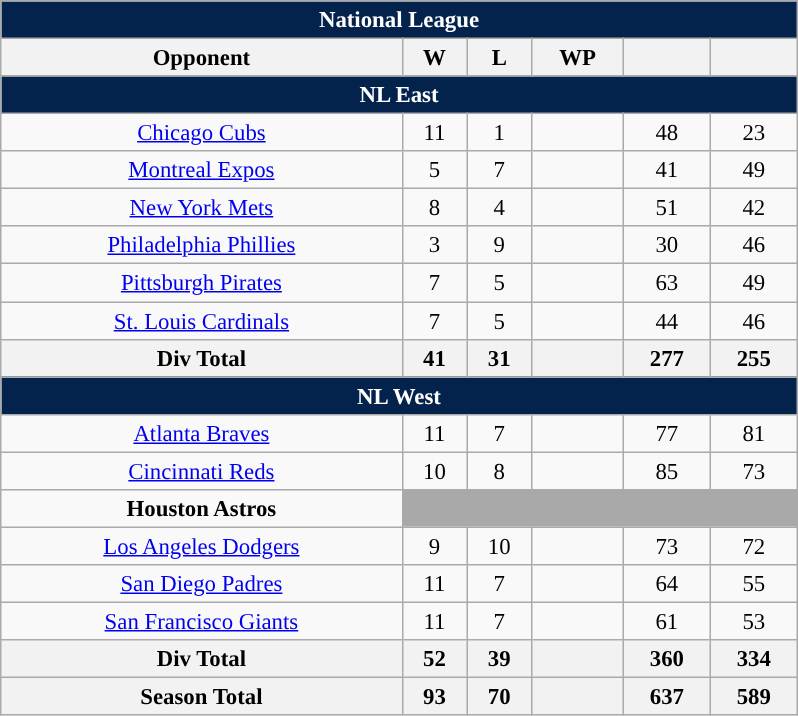<table class="wikitable" style="margin:1em auto; font-size:95%; text-align:center; width:35em;">
<tr>
<th colspan="7" style="background:#03224c; color:#ffffff;">National League</th>
</tr>
<tr>
<th>Opponent</th>
<th>W</th>
<th>L</th>
<th>WP</th>
<th></th>
<th></th>
</tr>
<tr>
<th colspan="7" style="background:#03224c; color:#ffffff;">NL East</th>
</tr>
<tr>
<td><a href='#'>Chicago Cubs</a></td>
<td>11</td>
<td>1</td>
<td></td>
<td>48</td>
<td>23</td>
</tr>
<tr>
<td><a href='#'>Montreal Expos</a></td>
<td>5</td>
<td>7</td>
<td></td>
<td>41</td>
<td>49</td>
</tr>
<tr>
<td><a href='#'><span>New York Mets</span></a></td>
<td>8</td>
<td>4</td>
<td></td>
<td>51</td>
<td>42</td>
</tr>
<tr>
<td><a href='#'><span>Philadelphia Phillies</span></a></td>
<td>3</td>
<td>9</td>
<td></td>
<td>30</td>
<td>46</td>
</tr>
<tr>
<td><a href='#'>Pittsburgh Pirates</a></td>
<td>7</td>
<td>5</td>
<td></td>
<td>63</td>
<td>49</td>
</tr>
<tr>
<td><a href='#'>St. Louis Cardinals</a></td>
<td>7</td>
<td>5</td>
<td></td>
<td>44</td>
<td>46</td>
</tr>
<tr>
<th>Div Total</th>
<th>41</th>
<th>31</th>
<th></th>
<th>277</th>
<th>255</th>
</tr>
<tr>
<th colspan="7" style="background:#03224c; color:#ffffff;">NL West</th>
</tr>
<tr>
<td><a href='#'>Atlanta Braves</a></td>
<td>11</td>
<td>7</td>
<td></td>
<td>77</td>
<td>81</td>
</tr>
<tr>
<td><a href='#'>Cincinnati Reds</a></td>
<td>10</td>
<td>8</td>
<td></td>
<td>85</td>
<td>73</td>
</tr>
<tr>
<td><span><strong>Houston Astros</strong></span></td>
<td colspan=5 style="background:darkgray;"></td>
</tr>
<tr>
<td><a href='#'><span>Los Angeles Dodgers</span></a></td>
<td>9</td>
<td>10</td>
<td></td>
<td>73</td>
<td>72</td>
</tr>
<tr>
<td><a href='#'>San Diego Padres</a></td>
<td>11</td>
<td>7</td>
<td></td>
<td>64</td>
<td>55</td>
</tr>
<tr>
<td><a href='#'>San Francisco Giants</a></td>
<td>11</td>
<td>7</td>
<td></td>
<td>61</td>
<td>53</td>
</tr>
<tr>
<th>Div Total</th>
<th>52</th>
<th>39</th>
<th></th>
<th>360</th>
<th>334</th>
</tr>
<tr>
<th>Season Total</th>
<th>93</th>
<th>70</th>
<th></th>
<th>637</th>
<th>589</th>
</tr>
</table>
